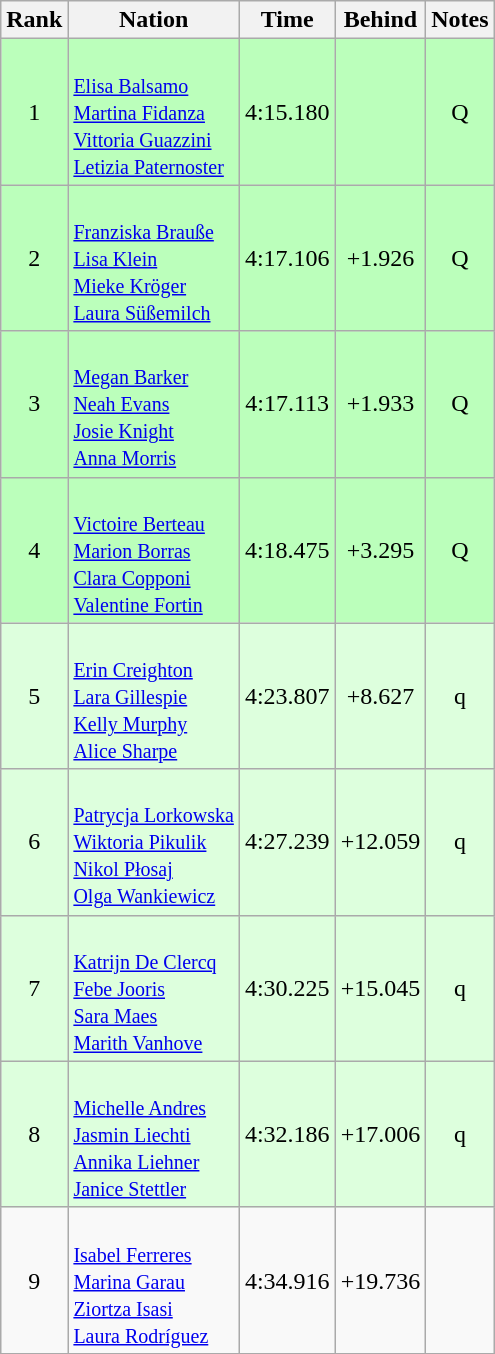<table class="wikitable sortable" style="text-align:center">
<tr>
<th>Rank</th>
<th>Nation</th>
<th>Time</th>
<th>Behind</th>
<th>Notes</th>
</tr>
<tr bgcolor=bbffbb>
<td>1</td>
<td align=left><br><small><a href='#'>Elisa Balsamo</a><br><a href='#'>Martina Fidanza</a><br><a href='#'>Vittoria Guazzini</a><br><a href='#'>Letizia Paternoster</a></small></td>
<td>4:15.180</td>
<td></td>
<td>Q</td>
</tr>
<tr bgcolor=bbffbb>
<td>2</td>
<td align=left><br><small><a href='#'>Franziska Brauße</a><br><a href='#'>Lisa Klein</a><br><a href='#'>Mieke Kröger</a><br><a href='#'>Laura Süßemilch</a></small></td>
<td>4:17.106</td>
<td>+1.926</td>
<td>Q</td>
</tr>
<tr bgcolor=bbffbb>
<td>3</td>
<td align=left><br><small><a href='#'>Megan Barker</a><br><a href='#'>Neah Evans</a><br><a href='#'>Josie Knight</a><br><a href='#'>Anna Morris</a></small></td>
<td>4:17.113</td>
<td>+1.933</td>
<td>Q</td>
</tr>
<tr bgcolor=bbffbb>
<td>4</td>
<td align=left><br><small><a href='#'>Victoire Berteau</a><br><a href='#'>Marion Borras</a><br><a href='#'>Clara Copponi</a><br><a href='#'>Valentine Fortin</a></small></td>
<td>4:18.475</td>
<td>+3.295</td>
<td>Q</td>
</tr>
<tr bgcolor=ddffdd>
<td>5</td>
<td align=left><br><small><a href='#'>Erin Creighton</a><br><a href='#'>Lara Gillespie</a><br><a href='#'>Kelly Murphy</a><br><a href='#'>Alice Sharpe</a></small></td>
<td>4:23.807</td>
<td>+8.627</td>
<td>q</td>
</tr>
<tr bgcolor=ddffdd>
<td>6</td>
<td align=left><br><small><a href='#'>Patrycja Lorkowska</a><br><a href='#'>Wiktoria Pikulik</a><br><a href='#'>Nikol Płosaj</a><br><a href='#'>Olga Wankiewicz</a></small></td>
<td>4:27.239</td>
<td>+12.059</td>
<td>q</td>
</tr>
<tr bgcolor=ddffdd>
<td>7</td>
<td align=left><br><small><a href='#'>Katrijn De Clercq</a><br><a href='#'>Febe Jooris</a><br><a href='#'>Sara Maes</a><br><a href='#'>Marith Vanhove</a></small></td>
<td>4:30.225</td>
<td>+15.045</td>
<td>q</td>
</tr>
<tr bgcolor=ddffdd>
<td>8</td>
<td align=left><br><small><a href='#'>Michelle Andres</a><br><a href='#'>Jasmin Liechti</a><br><a href='#'>Annika Liehner</a><br><a href='#'>Janice Stettler</a></small></td>
<td>4:32.186</td>
<td>+17.006</td>
<td>q</td>
</tr>
<tr>
<td>9</td>
<td align=left><br><small><a href='#'>Isabel Ferreres</a><br><a href='#'>Marina Garau</a><br><a href='#'>Ziortza Isasi</a><br><a href='#'>Laura Rodríguez</a></small></td>
<td>4:34.916</td>
<td>+19.736</td>
<td></td>
</tr>
</table>
